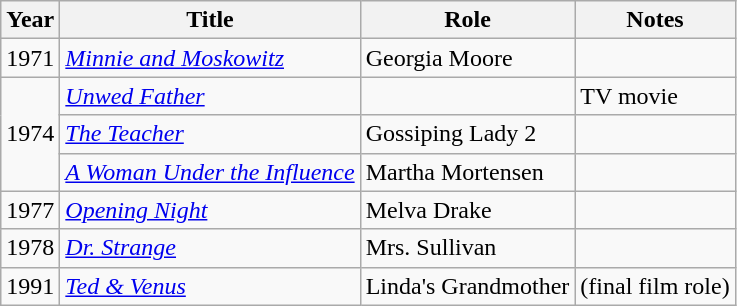<table class="wikitable">
<tr>
<th>Year</th>
<th>Title</th>
<th>Role</th>
<th>Notes</th>
</tr>
<tr>
<td>1971</td>
<td><em><a href='#'>Minnie and Moskowitz</a></em></td>
<td>Georgia Moore</td>
<td></td>
</tr>
<tr>
<td rowspan="3">1974</td>
<td><em><a href='#'>Unwed Father</a></em></td>
<td></td>
<td>TV movie</td>
</tr>
<tr>
<td><em><a href='#'>The Teacher</a></em></td>
<td>Gossiping Lady 2</td>
<td></td>
</tr>
<tr>
<td><em><a href='#'>A Woman Under the Influence</a></em></td>
<td>Martha Mortensen</td>
<td></td>
</tr>
<tr>
<td>1977</td>
<td><em><a href='#'>Opening Night</a></em></td>
<td>Melva Drake</td>
<td></td>
</tr>
<tr>
<td>1978</td>
<td><em><a href='#'>Dr. Strange</a></em></td>
<td>Mrs. Sullivan</td>
<td></td>
</tr>
<tr>
<td>1991</td>
<td><em><a href='#'>Ted & Venus</a></em></td>
<td>Linda's Grandmother</td>
<td>(final film role)</td>
</tr>
</table>
